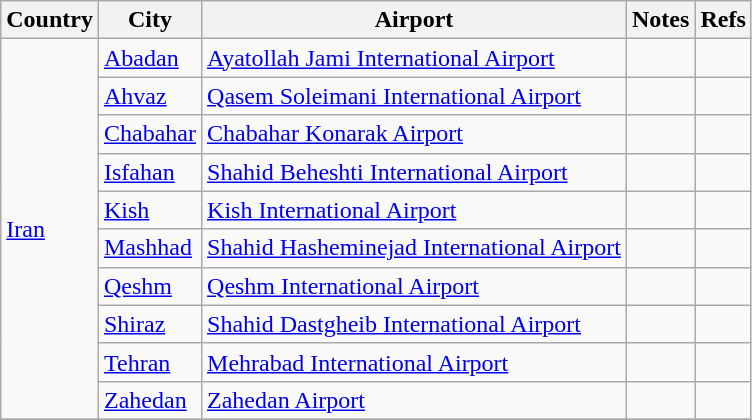<table class="sortable wikitable">
<tr>
<th>Country</th>
<th>City</th>
<th>Airport</th>
<th>Notes</th>
<th>Refs</th>
</tr>
<tr>
<td rowspan=10><a href='#'>Iran</a></td>
<td><a href='#'>Abadan</a></td>
<td><a href='#'>Ayatollah Jami International Airport</a></td>
<td align=center></td>
<td align=center></td>
</tr>
<tr>
<td><a href='#'>Ahvaz</a></td>
<td><a href='#'>Qasem Soleimani International Airport</a></td>
<td align=center></td>
<td align=center></td>
</tr>
<tr>
<td><a href='#'>Chabahar</a></td>
<td><a href='#'>Chabahar Konarak Airport</a></td>
<td align=center></td>
<td align=center></td>
</tr>
<tr>
<td><a href='#'>Isfahan</a></td>
<td><a href='#'>Shahid Beheshti International Airport</a></td>
<td align=center></td>
<td align=center></td>
</tr>
<tr>
<td><a href='#'>Kish</a></td>
<td><a href='#'>Kish International Airport</a></td>
<td align=center></td>
<td align=center></td>
</tr>
<tr>
<td><a href='#'>Mashhad</a></td>
<td><a href='#'>Shahid Hasheminejad International Airport</a></td>
<td align=center></td>
<td align=center></td>
</tr>
<tr>
<td><a href='#'>Qeshm</a></td>
<td><a href='#'>Qeshm International Airport</a></td>
<td align=center></td>
<td align=center></td>
</tr>
<tr>
<td><a href='#'>Shiraz</a></td>
<td><a href='#'>Shahid Dastgheib International Airport</a></td>
<td align=center></td>
<td align=center></td>
</tr>
<tr>
<td><a href='#'>Tehran</a></td>
<td><a href='#'>Mehrabad International Airport</a></td>
<td></td>
<td align=center></td>
</tr>
<tr>
<td><a href='#'>Zahedan</a></td>
<td><a href='#'>Zahedan Airport</a></td>
<td align=center></td>
<td align=center></td>
</tr>
<tr>
</tr>
</table>
